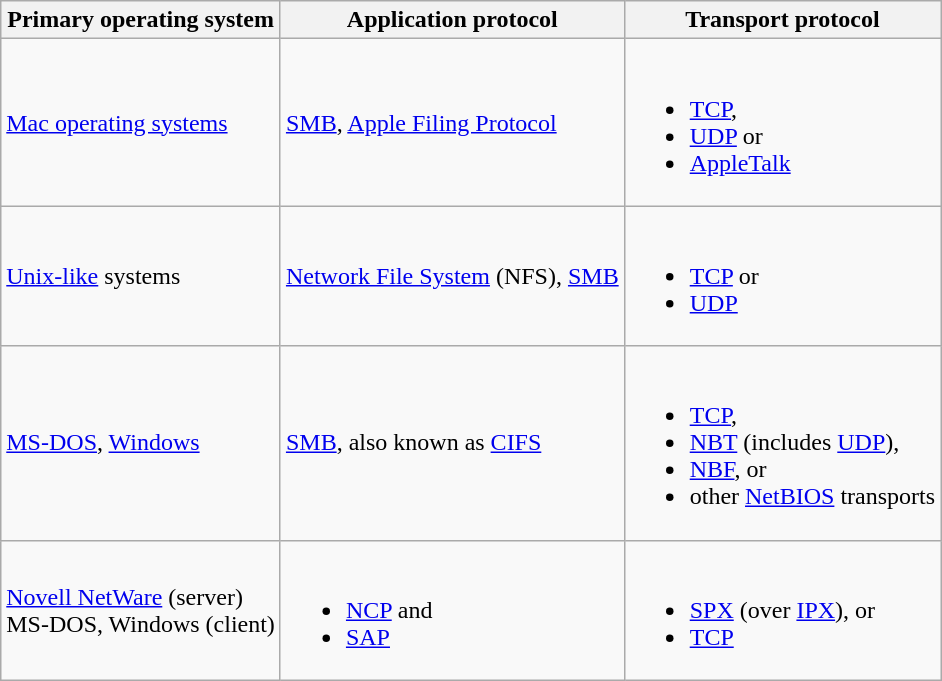<table class="wikitable">
<tr>
<th>Primary operating system</th>
<th>Application protocol</th>
<th>Transport protocol</th>
</tr>
<tr>
<td><a href='#'>Mac operating systems</a></td>
<td><a href='#'>SMB</a>, <a href='#'>Apple Filing Protocol</a></td>
<td><br><ul><li><a href='#'>TCP</a>,</li><li><a href='#'>UDP</a> or</li><li><a href='#'>AppleTalk</a></li></ul></td>
</tr>
<tr>
<td><a href='#'>Unix-like</a> systems</td>
<td><a href='#'>Network File System</a> (NFS), <a href='#'>SMB</a></td>
<td><br><ul><li><a href='#'>TCP</a> or</li><li><a href='#'>UDP</a></li></ul></td>
</tr>
<tr>
<td><a href='#'>MS-DOS</a>, <a href='#'>Windows</a></td>
<td><a href='#'>SMB</a>, also known as <a href='#'>CIFS</a></td>
<td><br><ul><li><a href='#'>TCP</a>,</li><li><a href='#'>NBT</a> (includes <a href='#'>UDP</a>),</li><li><a href='#'>NBF</a>, or</li><li>other <a href='#'>NetBIOS</a> transports</li></ul></td>
</tr>
<tr>
<td><a href='#'>Novell NetWare</a> (server)<br>MS-DOS, Windows (client)</td>
<td><br><ul><li><a href='#'>NCP</a> and</li><li><a href='#'>SAP</a></li></ul></td>
<td><br><ul><li><a href='#'>SPX</a> (over <a href='#'>IPX</a>), or</li><li><a href='#'>TCP</a></li></ul></td>
</tr>
</table>
